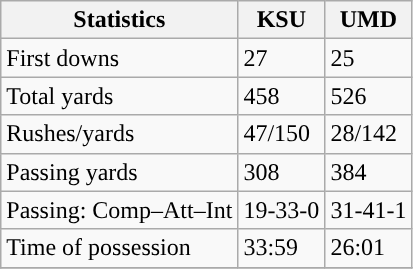<table class="wikitable" style="float: left;">
<tr>
<th>Statistics</th>
<th>KSU</th>
<th>UMD</th>
</tr>
<tr>
<td>First downs</td>
<td>27</td>
<td>25</td>
</tr>
<tr>
<td>Total yards</td>
<td>458</td>
<td>526</td>
</tr>
<tr>
<td>Rushes/yards</td>
<td>47/150</td>
<td>28/142</td>
</tr>
<tr>
<td>Passing yards</td>
<td>308</td>
<td>384</td>
</tr>
<tr>
<td>Passing: Comp–Att–Int</td>
<td>19-33-0</td>
<td>31-41-1</td>
</tr>
<tr>
<td>Time of possession</td>
<td>33:59</td>
<td>26:01</td>
</tr>
<tr>
</tr>
</table>
